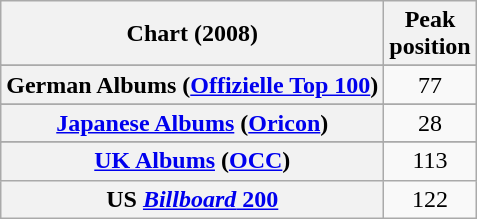<table class="wikitable sortable plainrowheaders">
<tr>
<th scope="col">Chart (2008)</th>
<th scope="col">Peak<br>position</th>
</tr>
<tr>
</tr>
<tr>
</tr>
<tr>
<th scope="row">German Albums (<a href='#'>Offizielle Top 100</a>)</th>
<td align="center">77</td>
</tr>
<tr>
</tr>
<tr>
</tr>
<tr>
<th scope="row"><a href='#'>Japanese Albums</a> (<a href='#'>Oricon</a>)</th>
<td align=center>28</td>
</tr>
<tr>
</tr>
<tr>
</tr>
<tr>
</tr>
<tr>
<th scope="row"><a href='#'>UK Albums</a> (<a href='#'>OCC</a>)</th>
<td align=center>113</td>
</tr>
<tr>
<th scope="row">US <a href='#'><em>Billboard</em> 200</a></th>
<td align=center>122</td>
</tr>
</table>
